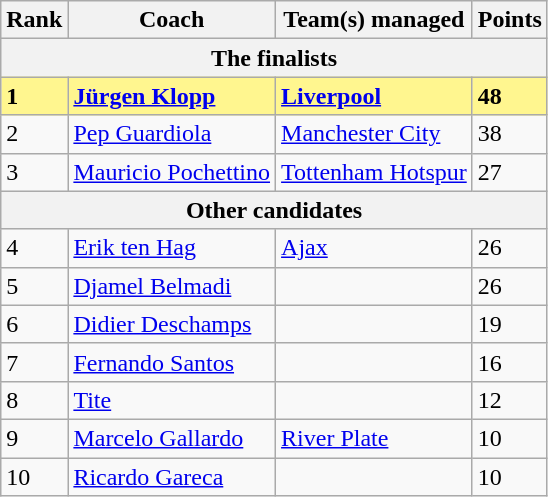<table class="wikitable">
<tr>
<th>Rank</th>
<th>Coach</th>
<th>Team(s) managed</th>
<th>Points</th>
</tr>
<tr>
<th colspan="5">The finalists</th>
</tr>
<tr style="background-color: #FFF68F; font-weight: bold;">
<td>1</td>
<td> <a href='#'>Jürgen Klopp</a></td>
<td> <a href='#'>Liverpool</a></td>
<td>48</td>
</tr>
<tr>
<td>2</td>
<td> <a href='#'>Pep Guardiola</a></td>
<td> <a href='#'>Manchester City</a></td>
<td>38</td>
</tr>
<tr>
<td>3</td>
<td> <a href='#'>Mauricio Pochettino</a></td>
<td> <a href='#'>Tottenham Hotspur</a></td>
<td>27</td>
</tr>
<tr>
<th colspan="5">Other candidates</th>
</tr>
<tr>
<td>4</td>
<td> <a href='#'>Erik ten Hag</a></td>
<td> <a href='#'>Ajax</a></td>
<td>26</td>
</tr>
<tr>
<td>5</td>
<td> <a href='#'>Djamel Belmadi</a></td>
<td></td>
<td>26</td>
</tr>
<tr>
<td>6</td>
<td> <a href='#'>Didier Deschamps</a></td>
<td></td>
<td>19</td>
</tr>
<tr>
<td>7</td>
<td> <a href='#'>Fernando Santos</a></td>
<td></td>
<td>16</td>
</tr>
<tr>
<td>8</td>
<td> <a href='#'>Tite</a></td>
<td></td>
<td>12</td>
</tr>
<tr>
<td>9</td>
<td> <a href='#'>Marcelo Gallardo</a></td>
<td> <a href='#'>River Plate</a></td>
<td>10</td>
</tr>
<tr>
<td>10</td>
<td> <a href='#'>Ricardo Gareca</a></td>
<td></td>
<td>10</td>
</tr>
</table>
